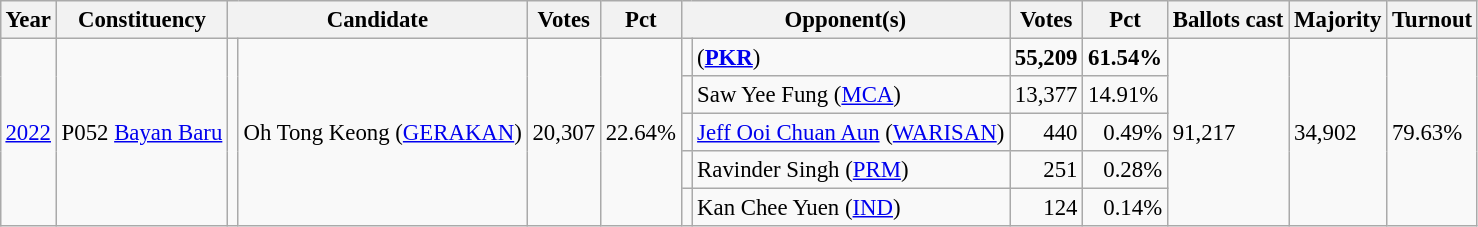<table class="wikitable" style="margin:0.5em ; font-size:95%">
<tr>
<th>Year</th>
<th>Constituency</th>
<th colspan=2>Candidate</th>
<th>Votes</th>
<th>Pct</th>
<th colspan=2>Opponent(s)</th>
<th>Votes</th>
<th>Pct</th>
<th>Ballots cast</th>
<th>Majority</th>
<th>Turnout</th>
</tr>
<tr>
<td rowspan=5><a href='#'>2022</a></td>
<td rowspan=5>P052 <a href='#'>Bayan Baru</a></td>
<td rowspan=5 bgcolor=></td>
<td rowspan=5>Oh Tong Keong (<a href='#'>GERAKAN</a>)</td>
<td rowspan=5 align="right">20,307</td>
<td rowspan=5>22.64%</td>
<td></td>
<td> (<a href='#'><strong>PKR</strong></a>)</td>
<td align="right"><strong>55,209</strong></td>
<td><strong>61.54%</strong></td>
<td rowspan=5>91,217</td>
<td rowspan=5>34,902</td>
<td rowspan=5>79.63%</td>
</tr>
<tr>
<td></td>
<td>Saw Yee Fung (<a href='#'>MCA</a>)</td>
<td align="right">13,377</td>
<td>14.91%</td>
</tr>
<tr>
<td></td>
<td><a href='#'>Jeff Ooi Chuan Aun</a> (<a href='#'>WARISAN</a>)</td>
<td align="right">440</td>
<td align="right">0.49%</td>
</tr>
<tr>
<td bgcolor=></td>
<td>Ravinder Singh (<a href='#'>PRM</a>)</td>
<td align="right">251</td>
<td align="right">0.28%</td>
</tr>
<tr>
<td></td>
<td>Kan Chee Yuen (<a href='#'>IND</a>)</td>
<td align="right">124</td>
<td align="right">0.14%</td>
</tr>
</table>
